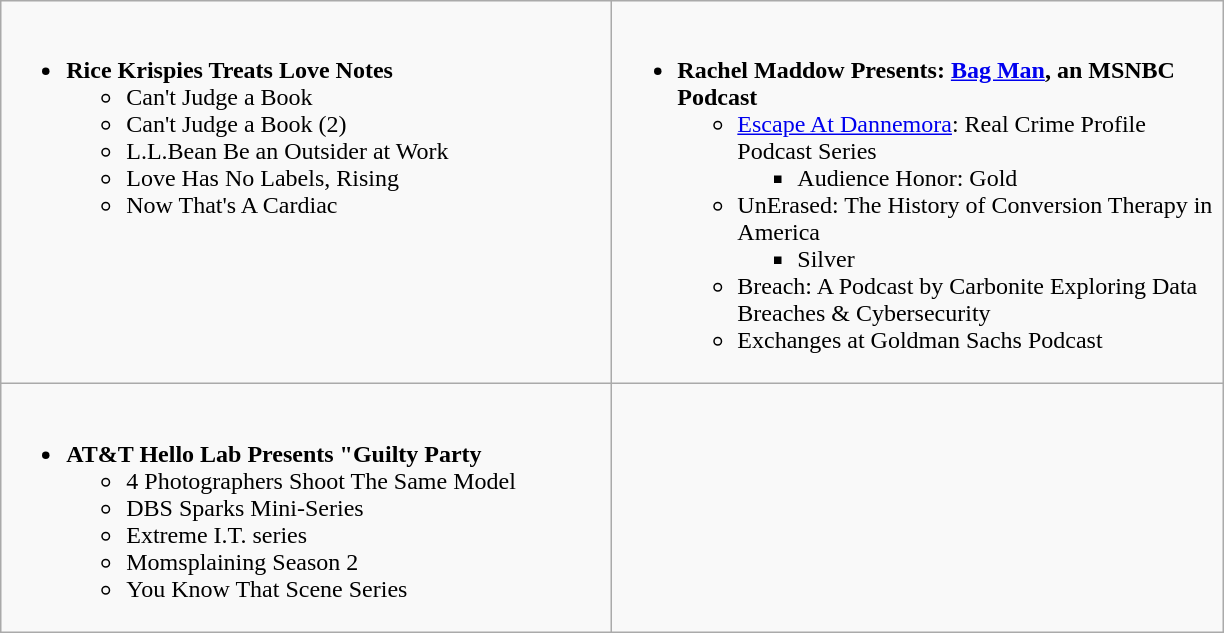<table class="wikitable">
<tr>
<td valign="top" width="400px"><br><ul><li><strong>Rice Krispies Treats Love Notes</strong><ul><li>Can't Judge a Book</li><li>Can't Judge a Book (2)</li><li>L.L.Bean Be an Outsider at Work</li><li>Love Has No Labels, Rising</li><li>Now That's A Cardiac</li></ul></li></ul></td>
<td valign="top" width="400px"><br><ul><li><strong>Rachel Maddow Presents: <a href='#'>Bag Man</a>, an MSNBC Podcast</strong><ul><li><a href='#'>Escape At Dannemora</a>: Real Crime Profile Podcast Series<ul><li>Audience Honor: Gold</li></ul></li><li>UnErased: The History of Conversion Therapy in America<ul><li>Silver</li></ul></li><li>Breach: A Podcast by Carbonite Exploring Data Breaches & Cybersecurity</li><li>Exchanges at Goldman Sachs Podcast</li></ul></li></ul></td>
</tr>
<tr>
<td><br><ul><li><strong>AT&T Hello Lab Presents "Guilty Party</strong><ul><li>4 Photographers Shoot The Same Model</li><li>DBS Sparks Mini-Series</li><li>Extreme I.T. series</li><li>Momsplaining Season 2</li><li>You Know That Scene Series</li></ul></li></ul></td>
<td></td>
</tr>
</table>
